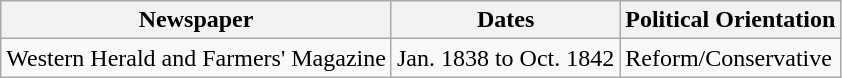<table class="wikitable">
<tr>
<th>Newspaper</th>
<th>Dates</th>
<th>Political Orientation</th>
</tr>
<tr>
<td>Western Herald and Farmers' Magazine</td>
<td>Jan. 1838 to Oct. 1842</td>
<td>Reform/Conservative</td>
</tr>
</table>
